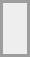<table align="center" border="0" cellpadding="4" cellspacing="4" style="border: 2px solid #9d9d9d;background-color:#eeeeee" valign="midlle">
<tr>
<td><br><div></div></td>
</tr>
</table>
